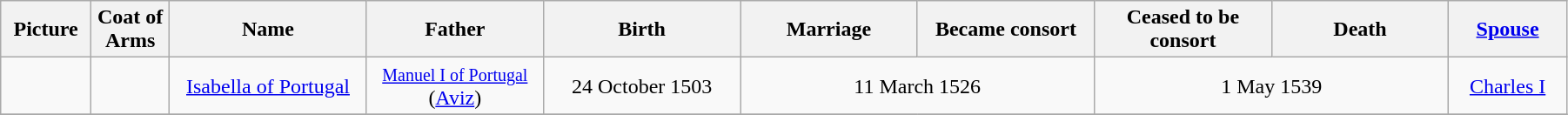<table width=95% class="wikitable">
<tr>
<th width = "4%">Picture</th>
<th width = "4%">Coat of Arms</th>
<th width = "10%">Name</th>
<th width = "9%">Father</th>
<th width = "10%">Birth</th>
<th width = "9%">Marriage</th>
<th width = "9%">Became consort</th>
<th width = "9%">Ceased to be consort</th>
<th width = "9%">Death</th>
<th width = "6%"><a href='#'>Spouse</a></th>
</tr>
<tr>
<td align="center"></td>
<td align="center"></td>
<td align="center"><a href='#'>Isabella of Portugal</a><br></td>
<td align="center"><small><a href='#'>Manuel I of Portugal</a></small><br> (<a href='#'>Aviz</a>)</td>
<td align="center">24 October 1503</td>
<td align="center" colspan="2">11 March 1526</td>
<td align="center" colspan="2">1 May 1539</td>
<td align="center"><a href='#'>Charles I</a></td>
</tr>
<tr>
</tr>
</table>
